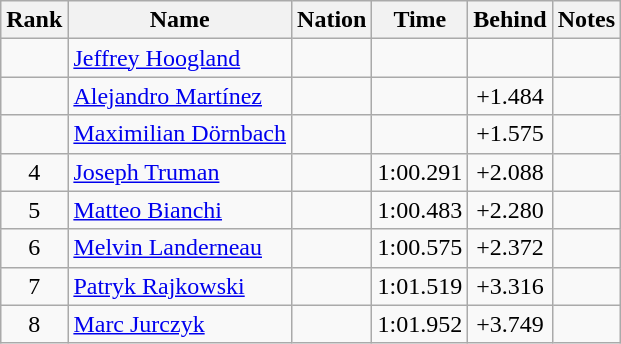<table class="wikitable sortable" style="text-align:center">
<tr>
<th>Rank</th>
<th>Name</th>
<th>Nation</th>
<th>Time</th>
<th>Behind</th>
<th>Notes</th>
</tr>
<tr>
<td></td>
<td align=left><a href='#'>Jeffrey Hoogland</a></td>
<td align=left></td>
<td></td>
<td></td>
<td></td>
</tr>
<tr>
<td></td>
<td align=left><a href='#'>Alejandro Martínez</a></td>
<td align=left></td>
<td></td>
<td>+1.484</td>
<td></td>
</tr>
<tr>
<td></td>
<td align=left><a href='#'>Maximilian Dörnbach</a></td>
<td align=left></td>
<td></td>
<td>+1.575</td>
<td></td>
</tr>
<tr>
<td>4</td>
<td align=left><a href='#'>Joseph Truman</a></td>
<td align=left></td>
<td>1:00.291</td>
<td>+2.088</td>
<td></td>
</tr>
<tr>
<td>5</td>
<td align=left><a href='#'>Matteo Bianchi</a></td>
<td align=left></td>
<td>1:00.483</td>
<td>+2.280</td>
<td></td>
</tr>
<tr>
<td>6</td>
<td align=left><a href='#'>Melvin Landerneau</a></td>
<td align=left></td>
<td>1:00.575</td>
<td>+2.372</td>
<td></td>
</tr>
<tr>
<td>7</td>
<td align=left><a href='#'>Patryk Rajkowski</a></td>
<td align=left></td>
<td>1:01.519</td>
<td>+3.316</td>
<td></td>
</tr>
<tr>
<td>8</td>
<td align=left><a href='#'>Marc Jurczyk</a></td>
<td align=left></td>
<td>1:01.952</td>
<td>+3.749</td>
<td></td>
</tr>
</table>
